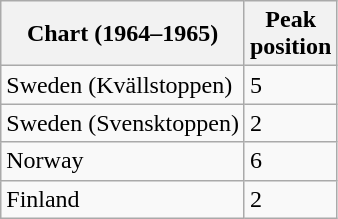<table class="wikitable sortable">
<tr>
<th>Chart (1964–1965)</th>
<th>Peak<br>position</th>
</tr>
<tr>
<td>Sweden (Kvällstoppen)</td>
<td>5</td>
</tr>
<tr>
<td>Sweden (Svensktoppen)</td>
<td>2</td>
</tr>
<tr>
<td>Norway</td>
<td>6</td>
</tr>
<tr>
<td>Finland</td>
<td>2</td>
</tr>
</table>
